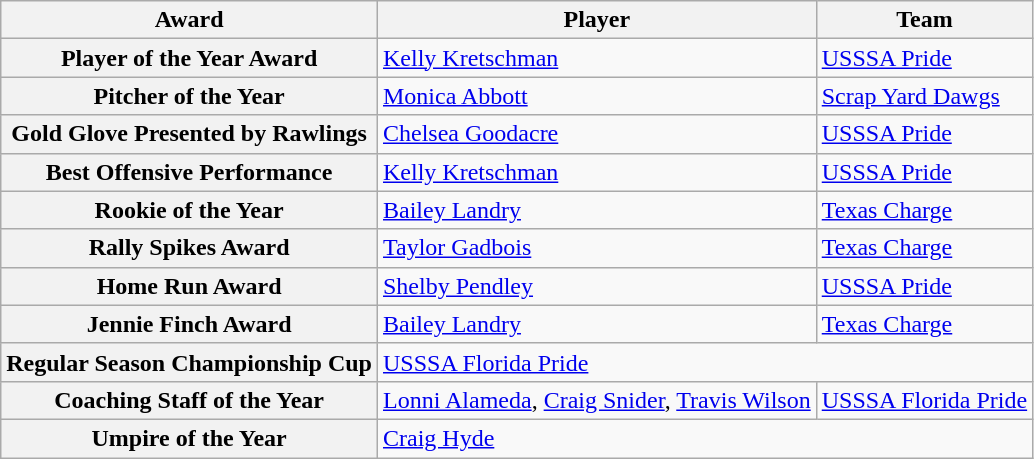<table class="wikitable">
<tr>
<th>Award</th>
<th>Player</th>
<th>Team</th>
</tr>
<tr>
<th>Player of the Year Award</th>
<td><a href='#'>Kelly Kretschman</a></td>
<td><a href='#'>USSSA Pride</a></td>
</tr>
<tr>
<th>Pitcher of the Year</th>
<td><a href='#'>Monica Abbott</a></td>
<td><a href='#'>Scrap Yard Dawgs</a></td>
</tr>
<tr>
<th>Gold Glove Presented by Rawlings</th>
<td><a href='#'>Chelsea Goodacre</a></td>
<td><a href='#'>USSSA Pride</a></td>
</tr>
<tr>
<th>Best Offensive Performance</th>
<td><a href='#'>Kelly Kretschman</a></td>
<td><a href='#'>USSSA Pride</a></td>
</tr>
<tr>
<th>Rookie of the Year</th>
<td><a href='#'>Bailey Landry</a></td>
<td><a href='#'>Texas Charge</a></td>
</tr>
<tr>
<th>Rally Spikes Award</th>
<td><a href='#'>Taylor Gadbois</a></td>
<td><a href='#'>Texas Charge</a></td>
</tr>
<tr>
<th>Home Run Award</th>
<td><a href='#'>Shelby Pendley</a></td>
<td><a href='#'>USSSA Pride</a></td>
</tr>
<tr>
<th>Jennie Finch Award</th>
<td><a href='#'>Bailey Landry</a></td>
<td><a href='#'>Texas Charge</a></td>
</tr>
<tr>
<th>Regular Season Championship Cup</th>
<td colspan=2><a href='#'>USSSA Florida Pride</a></td>
</tr>
<tr>
<th>Coaching Staff of the Year</th>
<td><a href='#'>Lonni Alameda</a>, <a href='#'>Craig Snider</a>, <a href='#'>Travis Wilson</a></td>
<td><a href='#'>USSSA Florida Pride</a></td>
</tr>
<tr>
<th>Umpire of the Year</th>
<td colspan=2><a href='#'>Craig Hyde</a></td>
</tr>
</table>
